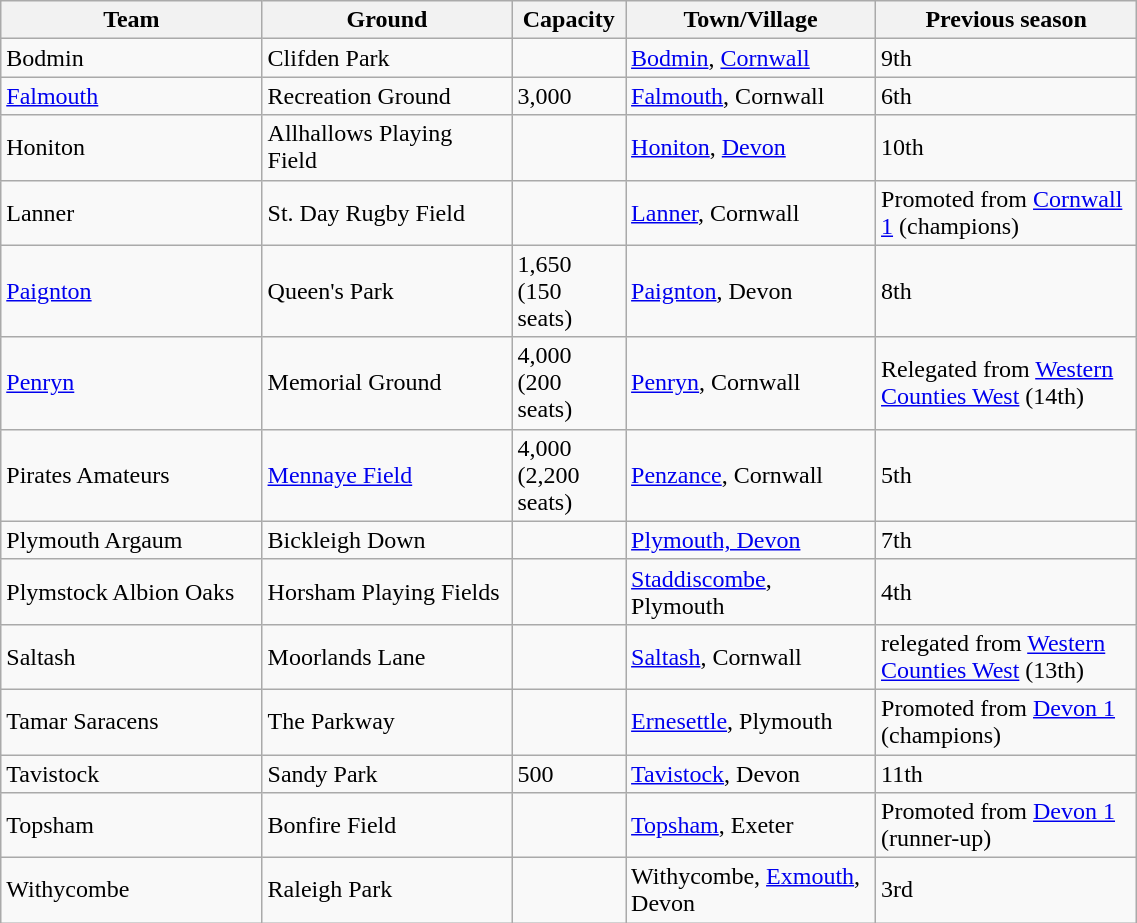<table class="wikitable sortable" width=60%>
<tr>
<th width=23%>Team</th>
<th width=22%>Ground</th>
<th width=10%>Capacity</th>
<th width=22%>Town/Village</th>
<th width=33%>Previous season</th>
</tr>
<tr>
<td>Bodmin</td>
<td>Clifden Park</td>
<td></td>
<td><a href='#'>Bodmin</a>, <a href='#'>Cornwall</a></td>
<td>9th</td>
</tr>
<tr>
<td><a href='#'>Falmouth</a></td>
<td>Recreation Ground</td>
<td>3,000</td>
<td><a href='#'>Falmouth</a>, Cornwall</td>
<td>6th</td>
</tr>
<tr>
<td>Honiton</td>
<td>Allhallows Playing Field</td>
<td></td>
<td><a href='#'>Honiton</a>, <a href='#'>Devon</a></td>
<td>10th</td>
</tr>
<tr>
<td>Lanner</td>
<td>St. Day Rugby Field</td>
<td></td>
<td><a href='#'>Lanner</a>, Cornwall</td>
<td>Promoted from <a href='#'>Cornwall 1</a> (champions)</td>
</tr>
<tr>
<td><a href='#'>Paignton</a></td>
<td>Queen's Park</td>
<td>1,650 (150 seats)</td>
<td><a href='#'>Paignton</a>, Devon</td>
<td>8th</td>
</tr>
<tr>
<td><a href='#'>Penryn</a></td>
<td>Memorial Ground</td>
<td>4,000 (200 seats)</td>
<td><a href='#'>Penryn</a>, Cornwall</td>
<td>Relegated from <a href='#'>Western Counties West</a> (14th)</td>
</tr>
<tr>
<td>Pirates Amateurs</td>
<td><a href='#'>Mennaye Field</a></td>
<td>4,000 (2,200 seats)</td>
<td><a href='#'>Penzance</a>, Cornwall</td>
<td>5th</td>
</tr>
<tr>
<td>Plymouth Argaum</td>
<td>Bickleigh Down</td>
<td></td>
<td><a href='#'>Plymouth, Devon</a></td>
<td>7th</td>
</tr>
<tr>
<td>Plymstock Albion Oaks</td>
<td>Horsham Playing Fields</td>
<td></td>
<td><a href='#'>Staddiscombe</a>, Plymouth</td>
<td>4th</td>
</tr>
<tr>
<td>Saltash</td>
<td>Moorlands Lane</td>
<td></td>
<td><a href='#'>Saltash</a>, Cornwall</td>
<td>relegated from <a href='#'>Western Counties West</a> (13th)</td>
</tr>
<tr>
<td>Tamar Saracens</td>
<td>The Parkway</td>
<td></td>
<td><a href='#'>Ernesettle</a>, Plymouth</td>
<td>Promoted from <a href='#'>Devon 1</a> (champions)</td>
</tr>
<tr>
<td>Tavistock</td>
<td>Sandy Park</td>
<td>500</td>
<td><a href='#'>Tavistock</a>, Devon</td>
<td>11th</td>
</tr>
<tr>
<td>Topsham</td>
<td>Bonfire Field</td>
<td></td>
<td><a href='#'>Topsham</a>, Exeter</td>
<td>Promoted from <a href='#'>Devon 1</a> (runner-up)</td>
</tr>
<tr>
<td>Withycombe</td>
<td>Raleigh Park</td>
<td></td>
<td>Withycombe, <a href='#'>Exmouth</a>, Devon</td>
<td>3rd</td>
</tr>
</table>
